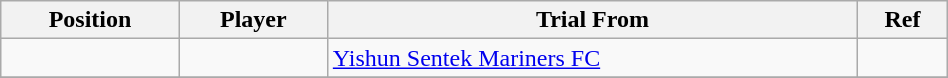<table class="wikitable sortable" style="width:50%; text-align:center; font-size:100%; text-align:left;">
<tr>
<th>Position</th>
<th>Player</th>
<th>Trial From</th>
<th>Ref</th>
</tr>
<tr>
<td></td>
<td></td>
<td> <a href='#'>Yishun Sentek Mariners FC</a></td>
<td></td>
</tr>
<tr>
</tr>
</table>
